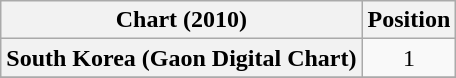<table class="wikitable plainrowheaders" style="text-align:center;">
<tr>
<th>Chart (2010)</th>
<th>Position</th>
</tr>
<tr>
<th scope="row">South Korea (Gaon Digital Chart)</th>
<td>1</td>
</tr>
<tr>
</tr>
</table>
